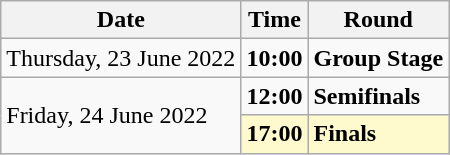<table class="wikitable">
<tr>
<th>Date</th>
<th>Time</th>
<th>Round</th>
</tr>
<tr>
<td>Thursday, 23 June 2022</td>
<td><strong>10:00</strong></td>
<td><strong>Group Stage</strong></td>
</tr>
<tr>
<td rowspan=2>Friday, 24 June 2022</td>
<td><strong>12:00</strong></td>
<td><strong>Semifinals</strong></td>
</tr>
<tr style="background:lemonchiffon;">
<td><strong>17:00</strong></td>
<td><strong>Finals</strong></td>
</tr>
</table>
